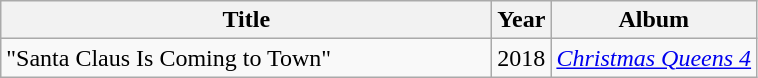<table class="wikitable plainrowheaders" style="text-align:left;">
<tr>
<th style="width:20em;">Title</th>
<th>Year</th>
<th>Album</th>
</tr>
<tr>
<td>"Santa Claus Is Coming to Town"</td>
<td>2018</td>
<td><em><a href='#'>Christmas Queens 4</a></em></td>
</tr>
</table>
